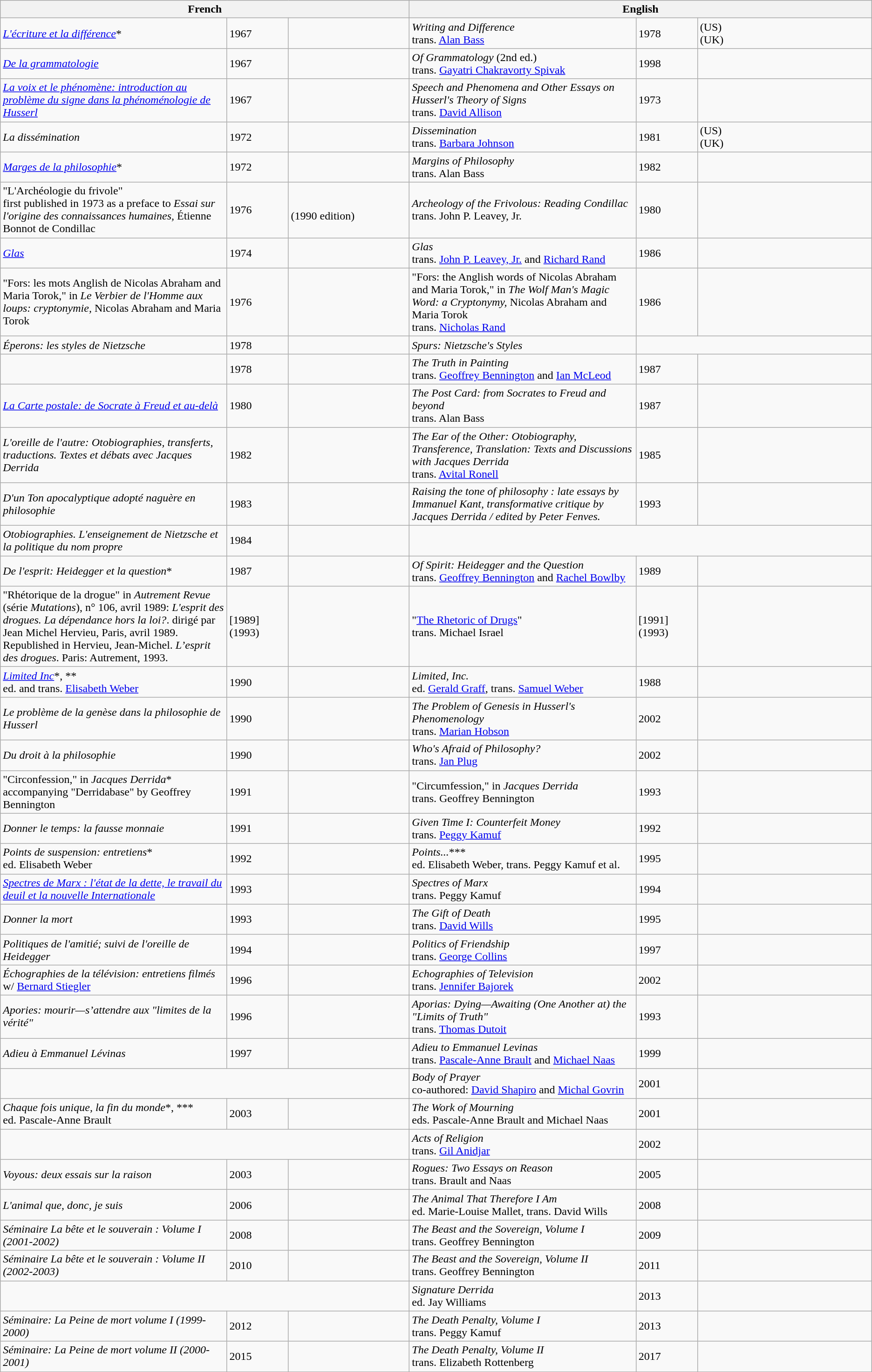<table class="wikitable">
<tr>
<th colspan="3">French</th>
<th colspan="3">English</th>
</tr>
<tr>
<td width=26%><em><a href='#'>L'écriture et la différence</a></em>*</td>
<td>1967</td>
<td></td>
<td width=26%><em>Writing and Difference</em><br>trans. <a href='#'>Alan Bass</a></td>
<td>1978</td>
<td width=20%> (US)<br> (UK)</td>
</tr>
<tr>
<td><em><a href='#'>De la grammatologie</a></em></td>
<td>1967</td>
<td></td>
<td><em>Of Grammatology</em> (2nd ed.)<br>trans. <a href='#'>Gayatri Chakravorty Spivak</a></td>
<td>1998</td>
<td></td>
</tr>
<tr>
<td><em><a href='#'>La voix et le phénomène: introduction au problème du signe dans la phénoménologie de Husserl</a></em></td>
<td>1967</td>
<td></td>
<td><em>Speech and Phenomena and Other Essays on Husserl's Theory of Signs</em><br>trans. <a href='#'>David Allison</a></td>
<td>1973</td>
<td></td>
</tr>
<tr>
<td><em>La dissémination</em></td>
<td>1972</td>
<td></td>
<td><em>Dissemination</em><br>trans. <a href='#'>Barbara Johnson</a></td>
<td>1981</td>
<td> (US)<br> (UK)</td>
</tr>
<tr>
<td><em><a href='#'>Marges de la philosophie</a></em>*</td>
<td>1972</td>
<td></td>
<td><em>Margins of Philosophy</em><br>trans. Alan Bass</td>
<td>1982</td>
<td></td>
</tr>
<tr>
<td>"L'Archéologie du frivole"<br>first published in 1973 as a preface to <em>Essai sur l'origine des connaissances humaines,</em> Étienne Bonnot de Condillac</td>
<td>1976</td>
<td><br>(1990 edition)</td>
<td><em>Archeology of the Frivolous: Reading Condillac</em><br>trans. John P. Leavey, Jr.</td>
<td>1980</td>
<td></td>
</tr>
<tr>
<td><em><a href='#'>Glas</a></em></td>
<td>1974</td>
<td></td>
<td><em>Glas</em><br>trans. <a href='#'>John P. Leavey, Jr.</a> and <a href='#'>Richard Rand</a></td>
<td>1986</td>
<td></td>
</tr>
<tr>
<td>"Fors: les mots Anglish de Nicolas Abraham and Maria Torok," in <em>Le Verbier de l'Homme aux loups: cryptonymie,</em> Nicolas Abraham and Maria Torok</td>
<td>1976</td>
<td></td>
<td>"Fors: the Anglish words of Nicolas Abraham and Maria Torok," in <em>The Wolf Man's Magic Word: a Cryptonymy,</em> Nicolas Abraham and Maria Torok<br>trans. <a href='#'>Nicholas Rand</a></td>
<td>1986</td>
<td></td>
</tr>
<tr>
<td><em>Éperons: les styles de Nietzsche</em></td>
<td>1978</td>
<td></td>
<td><em>Spurs: Nietzsche's Styles</em></td>
<td colspan="3"></td>
</tr>
<tr>
<td><em></em></td>
<td>1978</td>
<td></td>
<td><em>The Truth in Painting</em><br>trans. <a href='#'>Geoffrey Bennington</a> and <a href='#'>Ian McLeod</a></td>
<td>1987</td>
<td></td>
</tr>
<tr>
<td><em><a href='#'>La Carte postale: de Socrate à Freud et au-delà</a></em></td>
<td>1980</td>
<td></td>
<td><em>The Post Card: from Socrates to Freud and beyond</em><br>trans. Alan Bass</td>
<td>1987</td>
<td></td>
</tr>
<tr>
<td><em>L'oreille de l'autre: Otobiographies, transferts, traductions. Textes et débats avec Jacques Derrida</em></td>
<td>1982</td>
<td></td>
<td><em>The Ear of the Other: Otobiography, Transference, Translation: Texts and Discussions with Jacques Derrida</em><br>trans. <a href='#'>Avital Ronell</a></td>
<td>1985</td>
<td></td>
</tr>
<tr>
<td><em>D'un Ton apocalyptique adopté naguère en philosophie</em></td>
<td>1983</td>
<td></td>
<td><em>Raising the tone of philosophy : late essays by Immanuel Kant, transformative critique by Jacques Derrida / edited by Peter Fenves.</em></td>
<td>1993</td>
<td></td>
</tr>
<tr>
<td><em>Otobiographies. L'enseignement de Nietzsche et la politique du nom propre</em></td>
<td>1984</td>
<td></td>
<td colspan="3"></td>
</tr>
<tr>
<td><em>De l'esprit: Heidegger et la question</em>*</td>
<td>1987</td>
<td></td>
<td><em>Of Spirit: Heidegger and the Question</em><br>trans. <a href='#'>Geoffrey Bennington</a> and <a href='#'>Rachel Bowlby</a></td>
<td>1989</td>
<td></td>
</tr>
<tr>
<td>"Rhétorique de la drogue" in <em>Autrement Revue</em> (série <em>Mutations</em>), n° 106, avril 1989: <em>L'esprit des drogues. La dépendance hors la loi?</em>. dirigé par Jean Michel Hervieu, Paris, avril 1989. Republished in Hervieu, Jean-Michel. <em>L’esprit des drogues</em>. Paris: Autrement, 1993.</td>
<td>[1989]<br>(1993)</td>
<td></td>
<td>"<a href='#'>The Rhetoric of Drugs</a>"<br>trans. Michael Israel</td>
<td>[1991]<br>(1993)</td>
<td></td>
</tr>
<tr>
<td><em><a href='#'>Limited Inc</a></em>*, **<br>ed. and trans. <a href='#'>Elisabeth Weber</a></td>
<td>1990</td>
<td></td>
<td><em>Limited, Inc.</em><br>ed. <a href='#'>Gerald Graff</a>, trans. <a href='#'>Samuel Weber</a></td>
<td>1988</td>
<td></td>
</tr>
<tr>
<td><em>Le problème de la genèse dans la philosophie de Husserl</em></td>
<td>1990</td>
<td></td>
<td><em>The Problem of Genesis in Husserl's Phenomenology</em><br>trans. <a href='#'>Marian Hobson</a></td>
<td>2002</td>
<td></td>
</tr>
<tr>
<td><em>Du droit à la philosophie</em></td>
<td>1990</td>
<td></td>
<td><em>Who's Afraid of Philosophy?</em><br>trans. <a href='#'>Jan Plug</a></td>
<td>2002</td>
<td></td>
</tr>
<tr>
<td>"Circonfession," in <em>Jacques Derrida</em>*<br>accompanying "Derridabase" by Geoffrey Bennington</td>
<td>1991</td>
<td></td>
<td>"Circumfession," in <em>Jacques Derrida</em><br>trans. Geoffrey Bennington</td>
<td>1993</td>
<td></td>
</tr>
<tr>
<td><em>Donner le temps: la fausse monnaie</em></td>
<td>1991</td>
<td></td>
<td><em>Given Time I: Counterfeit Money</em><br>trans. <a href='#'>Peggy Kamuf</a></td>
<td>1992</td>
<td></td>
</tr>
<tr>
<td><em>Points de suspension: entretiens</em>*<br>ed. Elisabeth Weber</td>
<td>1992</td>
<td></td>
<td><em>Points...</em>***<br>ed. Elisabeth Weber, trans. Peggy Kamuf et al.</td>
<td>1995</td>
<td></td>
</tr>
<tr>
<td><em><a href='#'>Spectres de Marx : l'état de la dette, le travail du deuil et la nouvelle Internationale</a></em></td>
<td>1993</td>
<td></td>
<td><em>Spectres of Marx</em><br>trans. Peggy Kamuf</td>
<td>1994</td>
<td></td>
</tr>
<tr>
<td><em>Donner la mort</em></td>
<td>1993</td>
<td></td>
<td><em>The Gift of Death</em><br>trans. <a href='#'>David Wills</a></td>
<td>1995</td>
<td></td>
</tr>
<tr>
<td><em>Politiques de l'amitié; suivi de l'oreille de Heidegger</em></td>
<td>1994</td>
<td></td>
<td><em>Politics of Friendship</em><br>trans. <a href='#'>George Collins</a></td>
<td>1997</td>
<td></td>
</tr>
<tr>
<td><em>Échographies de la télévision: entretiens filmés</em><br>w/ <a href='#'>Bernard Stiegler</a></td>
<td>1996</td>
<td></td>
<td><em>Echographies of Television</em><br>trans. <a href='#'>Jennifer Bajorek</a></td>
<td>2002</td>
<td></td>
</tr>
<tr>
<td><em>Apories: mourir—s’attendre aux "limites de la vérité"</em></td>
<td>1996</td>
<td></td>
<td><em>Aporias: Dying—Awaiting (One Another at) the "Limits of Truth"</em><br>trans. <a href='#'>Thomas Dutoit</a></td>
<td>1993</td>
<td></td>
</tr>
<tr>
<td><em>Adieu à Emmanuel Lévinas</em></td>
<td>1997</td>
<td></td>
<td><em>Adieu to Emmanuel Levinas</em><br>trans. <a href='#'>Pascale-Anne Brault</a> and <a href='#'>Michael Naas</a></td>
<td>1999</td>
<td></td>
</tr>
<tr>
<td colspan="3"></td>
<td><em>Body of Prayer</em><br>co-authored: <a href='#'>David Shapiro</a> and <a href='#'>Michal Govrin</a></td>
<td>2001</td>
<td></td>
</tr>
<tr>
<td><em>Chaque fois unique, la fin du monde</em>*, ***<br>ed. Pascale-Anne Brault</td>
<td>2003</td>
<td></td>
<td><em>The Work of Mourning</em><br>eds. Pascale-Anne Brault and Michael Naas</td>
<td>2001</td>
<td></td>
</tr>
<tr>
<td colspan="3"></td>
<td><em>Acts of Religion</em><br>trans. <a href='#'>Gil Anidjar</a></td>
<td>2002</td>
<td></td>
</tr>
<tr>
<td><em>Voyous: deux essais sur la raison</em></td>
<td>2003</td>
<td></td>
<td><em>Rogues: Two Essays on Reason</em><br>trans. Brault and Naas</td>
<td>2005</td>
<td></td>
</tr>
<tr>
<td><em>L'animal que, donc, je suis</em></td>
<td>2006</td>
<td></td>
<td><em>The Animal That Therefore I Am</em><br>ed. Marie-Louise Mallet, trans. David Wills</td>
<td>2008</td>
<td></td>
</tr>
<tr>
<td><em>Séminaire La bête et le souverain : Volume I (2001-2002)</em></td>
<td>2008</td>
<td></td>
<td><em>The Beast and the Sovereign, Volume I</em><br>trans. Geoffrey Bennington</td>
<td>2009</td>
<td></td>
</tr>
<tr>
<td><em>Séminaire La bête et le souverain : Volume II (2002-2003)</em></td>
<td>2010</td>
<td></td>
<td><em>The Beast and the Sovereign, Volume II</em><br>trans. Geoffrey Bennington</td>
<td>2011</td>
<td></td>
</tr>
<tr>
<td colspan="3"></td>
<td><em>Signature Derrida</em><br>ed. Jay Williams</td>
<td>2013</td>
<td></td>
</tr>
<tr>
<td><em>Séminaire: La Peine de mort volume I (1999-2000)</em></td>
<td>2012</td>
<td></td>
<td><em>The Death Penalty, Volume I</em><br>trans. Peggy Kamuf</td>
<td>2013</td>
<td></td>
</tr>
<tr>
<td><em>Séminaire: La Peine de mort volume II (2000-2001)</em></td>
<td>2015</td>
<td></td>
<td><em>The Death Penalty, Volume II</em><br>trans. Elizabeth Rottenberg</td>
<td>2017</td>
<td></td>
</tr>
<tr>
</tr>
</table>
